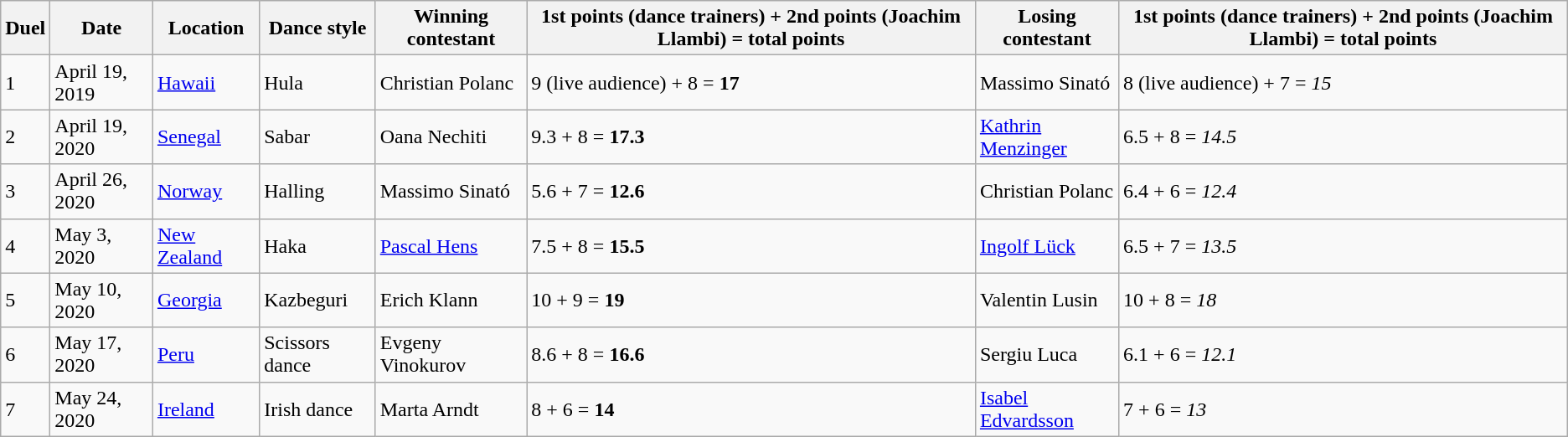<table class="wikitable">
<tr>
<th>Duel</th>
<th>Date</th>
<th>Location</th>
<th>Dance style</th>
<th>Winning contestant</th>
<th>1st points (dance trainers) + 2nd points (Joachim Llambi) = total points</th>
<th>Losing contestant</th>
<th>1st points (dance trainers) + 2nd points (Joachim Llambi) = total points</th>
</tr>
<tr>
<td>1</td>
<td>April 19, 2019</td>
<td><a href='#'>Hawaii</a></td>
<td>Hula</td>
<td>Christian Polanc</td>
<td>9 (live audience) + 8 = <span><strong>17</strong></span></td>
<td>Massimo Sinató</td>
<td>8 (live audience) + 7 = <span><em>15</em></span></td>
</tr>
<tr>
<td>2</td>
<td>April 19, 2020</td>
<td><a href='#'>Senegal</a></td>
<td>Sabar</td>
<td>Oana Nechiti</td>
<td>9.3 + 8 = <span><strong>17.3</strong></span></td>
<td><a href='#'>Kathrin Menzinger</a></td>
<td>6.5 + 8 = <span><em>14.5</em></span></td>
</tr>
<tr>
<td>3</td>
<td>April 26, 2020</td>
<td><a href='#'>Norway</a></td>
<td>Halling</td>
<td>Massimo Sinató</td>
<td>5.6 + 7 = <span><strong>12.6</strong></span></td>
<td>Christian Polanc</td>
<td>6.4 + 6 = <span><em>12.4</em></span></td>
</tr>
<tr>
<td>4</td>
<td>May 3, 2020</td>
<td><a href='#'>New Zealand</a></td>
<td>Haka</td>
<td><a href='#'>Pascal Hens</a></td>
<td>7.5 + 8 = <span><strong>15.5</strong></span></td>
<td><a href='#'>Ingolf Lück</a></td>
<td>6.5 + 7 = <span><em>13.5</em></span></td>
</tr>
<tr>
<td>5</td>
<td>May 10, 2020</td>
<td><a href='#'>Georgia</a></td>
<td>Kazbeguri</td>
<td>Erich Klann</td>
<td>10 + 9 = <span><strong>19</strong></span></td>
<td>Valentin Lusin</td>
<td>10 + 8 = <span><em>18</em></span></td>
</tr>
<tr>
<td>6</td>
<td>May 17, 2020</td>
<td><a href='#'>Peru</a></td>
<td>Scissors dance</td>
<td>Evgeny Vinokurov</td>
<td>8.6 + 8 = <span><strong>16.6</strong></span></td>
<td>Sergiu Luca</td>
<td>6.1 + 6 = <span><em>12.1</em></span></td>
</tr>
<tr>
<td>7</td>
<td>May 24, 2020</td>
<td><a href='#'>Ireland</a></td>
<td>Irish dance</td>
<td>Marta Arndt</td>
<td>8 + 6 = <span><strong>14</strong></span></td>
<td><a href='#'>Isabel Edvardsson</a></td>
<td>7 + 6 = <span><em>13</em></span></td>
</tr>
</table>
